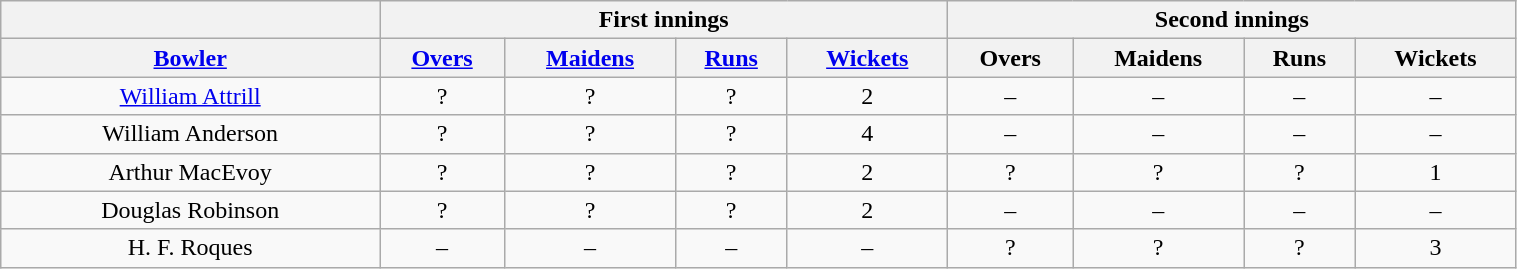<table cellpadding="1" style="border:gray solid 1px; text-align:center; width:80%;" class="wikitable">
<tr>
<th></th>
<th colspan="4" style="width:37.5%;">First innings</th>
<th colspan="4" style="width:37.5%;">Second innings</th>
</tr>
<tr>
<th style="width:25%;"><a href='#'>Bowler</a></th>
<th><a href='#'>Overs</a></th>
<th><a href='#'>Maidens</a></th>
<th><a href='#'>Runs</a></th>
<th><a href='#'>Wickets</a></th>
<th>Overs</th>
<th>Maidens</th>
<th>Runs</th>
<th>Wickets</th>
</tr>
<tr>
<td><a href='#'>William Attrill</a></td>
<td>?</td>
<td>?</td>
<td>?</td>
<td>2</td>
<td>–</td>
<td>–</td>
<td>–</td>
<td>–</td>
</tr>
<tr>
<td>William Anderson</td>
<td>?</td>
<td>?</td>
<td>?</td>
<td>4</td>
<td>–</td>
<td>–</td>
<td>–</td>
<td>–</td>
</tr>
<tr>
<td>Arthur MacEvoy</td>
<td>?</td>
<td>?</td>
<td>?</td>
<td>2</td>
<td>?</td>
<td>?</td>
<td>?</td>
<td>1</td>
</tr>
<tr>
<td>Douglas Robinson</td>
<td>?</td>
<td>?</td>
<td>?</td>
<td>2</td>
<td>–</td>
<td>–</td>
<td>–</td>
<td>–</td>
</tr>
<tr>
<td>H. F. Roques</td>
<td>–</td>
<td>–</td>
<td>–</td>
<td>–</td>
<td>?</td>
<td>?</td>
<td>?</td>
<td>3</td>
</tr>
</table>
